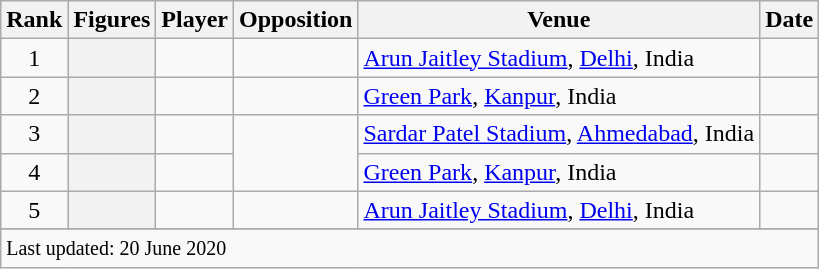<table class="wikitable sortable">
<tr>
<th scope=col>Rank</th>
<th scope=col>Figures</th>
<th scope=col>Player</th>
<th scope=col>Opposition</th>
<th scope=col>Venue</th>
<th scope=col>Date</th>
</tr>
<tr>
<td align=center>1</td>
<th scope=row style=text-align:center;></th>
<td></td>
<td></td>
<td><a href='#'>Arun Jaitley Stadium</a>, <a href='#'>Delhi</a>, India</td>
<td></td>
</tr>
<tr>
<td align=center>2</td>
<th scope=row style=text-align:center;></th>
<td></td>
<td></td>
<td><a href='#'>Green Park</a>, <a href='#'>Kanpur</a>, India</td>
<td></td>
</tr>
<tr>
<td align=center>3</td>
<th scope=row style=text-align:center;></th>
<td></td>
<td rowspan=2></td>
<td><a href='#'>Sardar Patel Stadium</a>, <a href='#'>Ahmedabad</a>, India</td>
<td></td>
</tr>
<tr>
<td align=center>4</td>
<th scope=row style=text-align:center;></th>
<td></td>
<td><a href='#'>Green Park</a>, <a href='#'>Kanpur</a>, India</td>
<td></td>
</tr>
<tr>
<td align=center>5</td>
<th scope=row style=text-align:center;></th>
<td></td>
<td></td>
<td><a href='#'>Arun Jaitley Stadium</a>, <a href='#'>Delhi</a>, India</td>
<td></td>
</tr>
<tr>
</tr>
<tr class=sortbottom>
<td colspan=6><small>Last updated: 20 June 2020</small></td>
</tr>
</table>
